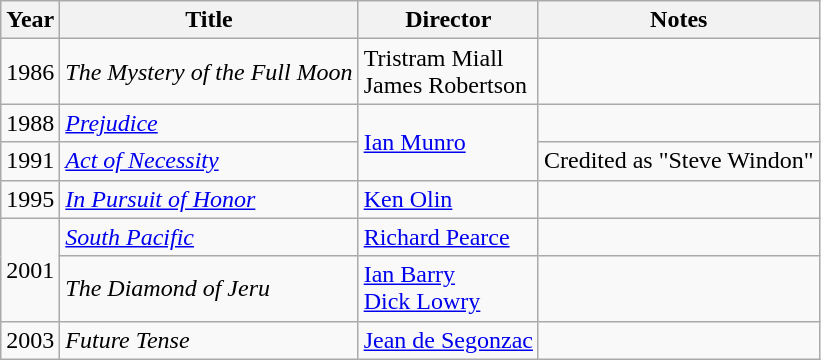<table class="wikitable">
<tr>
<th>Year</th>
<th>Title</th>
<th>Director</th>
<th>Notes</th>
</tr>
<tr>
<td>1986</td>
<td><em>The Mystery of the Full Moon</em></td>
<td>Tristram Miall<br>James Robertson</td>
<td></td>
</tr>
<tr>
<td>1988</td>
<td><em><a href='#'>Prejudice</a></em></td>
<td rowspan=2><a href='#'>Ian Munro</a></td>
<td></td>
</tr>
<tr>
<td>1991</td>
<td><em><a href='#'>Act of Necessity</a></em></td>
<td>Credited as "Steve Windon"</td>
</tr>
<tr>
<td>1995</td>
<td><em><a href='#'>In Pursuit of Honor</a></em></td>
<td><a href='#'>Ken Olin</a></td>
<td></td>
</tr>
<tr>
<td rowspan=2>2001</td>
<td><em><a href='#'>South Pacific</a></em></td>
<td><a href='#'>Richard Pearce</a></td>
<td></td>
</tr>
<tr>
<td><em>The Diamond of Jeru</em></td>
<td><a href='#'>Ian Barry</a><br><a href='#'>Dick Lowry</a></td>
<td></td>
</tr>
<tr>
<td>2003</td>
<td><em>Future Tense</em></td>
<td><a href='#'>Jean de Segonzac</a></td>
<td></td>
</tr>
</table>
